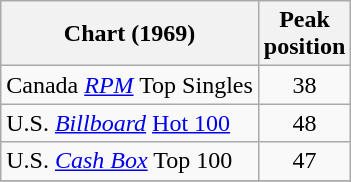<table class="wikitable sortable">
<tr>
<th align="left">Chart (1969)</th>
<th align="left">Peak<br>position</th>
</tr>
<tr>
<td>Canada <em><a href='#'>RPM</a></em> Top Singles</td>
<td style="text-align:center;">38</td>
</tr>
<tr>
<td>U.S. <em><a href='#'>Billboard</a></em> <a href='#'>Hot 100</a></td>
<td style="text-align:center;">48</td>
</tr>
<tr>
<td>U.S. <em><a href='#'>Cash Box</a></em> Top 100</td>
<td style="text-align:center;">47</td>
</tr>
<tr>
</tr>
</table>
